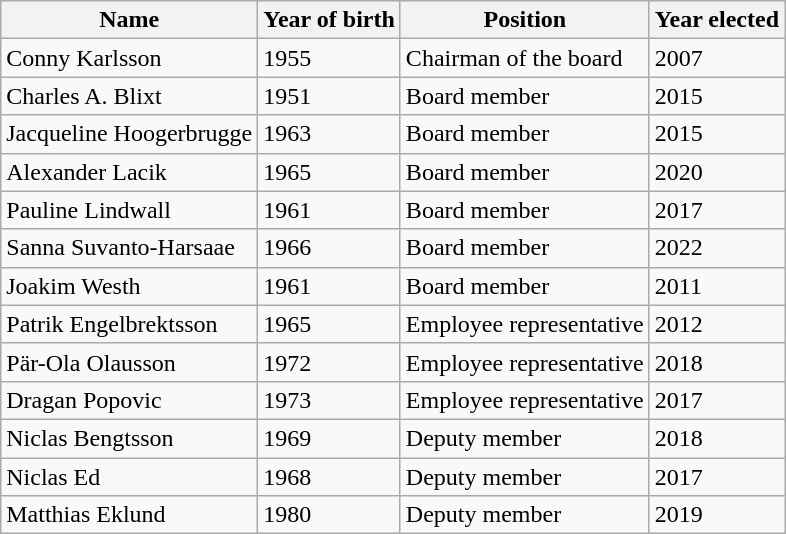<table class="wikitable">
<tr>
<th>Name</th>
<th>Year of birth</th>
<th>Position</th>
<th>Year elected</th>
</tr>
<tr>
<td>Conny Karlsson</td>
<td>1955</td>
<td>Chairman of the board</td>
<td>2007</td>
</tr>
<tr>
<td>Charles A. Blixt</td>
<td>1951</td>
<td>Board member</td>
<td>2015</td>
</tr>
<tr>
<td>Jacqueline Hoogerbrugge</td>
<td>1963</td>
<td>Board member</td>
<td>2015</td>
</tr>
<tr>
<td>Alexander Lacik</td>
<td>1965</td>
<td>Board member</td>
<td>2020</td>
</tr>
<tr>
<td>Pauline Lindwall</td>
<td>1961</td>
<td>Board member</td>
<td>2017</td>
</tr>
<tr>
<td>Sanna Suvanto-Harsaae</td>
<td>1966</td>
<td>Board member</td>
<td>2022 </td>
</tr>
<tr>
<td>Joakim Westh</td>
<td>1961</td>
<td>Board member</td>
<td>2011</td>
</tr>
<tr>
<td>Patrik Engelbrektsson</td>
<td>1965</td>
<td>Employee representative</td>
<td>2012</td>
</tr>
<tr>
<td>Pär-Ola Olausson</td>
<td>1972</td>
<td>Employee representative</td>
<td>2018</td>
</tr>
<tr>
<td>Dragan Popovic</td>
<td>1973</td>
<td>Employee representative</td>
<td>2017</td>
</tr>
<tr>
<td>Niclas Bengtsson</td>
<td>1969</td>
<td>Deputy member</td>
<td>2018</td>
</tr>
<tr>
<td>Niclas Ed</td>
<td>1968</td>
<td>Deputy member</td>
<td>2017</td>
</tr>
<tr>
<td>Matthias Eklund</td>
<td>1980</td>
<td>Deputy member</td>
<td>2019</td>
</tr>
</table>
